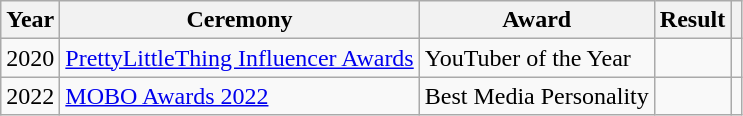<table class="wikitable">
<tr>
<th>Year</th>
<th>Ceremony</th>
<th>Award</th>
<th>Result</th>
<th></th>
</tr>
<tr>
<td>2020</td>
<td><a href='#'>PrettyLittleThing Influencer Awards</a></td>
<td>YouTuber of the Year</td>
<td></td>
<td align="center"></td>
</tr>
<tr>
<td>2022</td>
<td><a href='#'>MOBO Awards 2022</a></td>
<td>Best Media Personality</td>
<td></td>
<td align="center"></td>
</tr>
</table>
